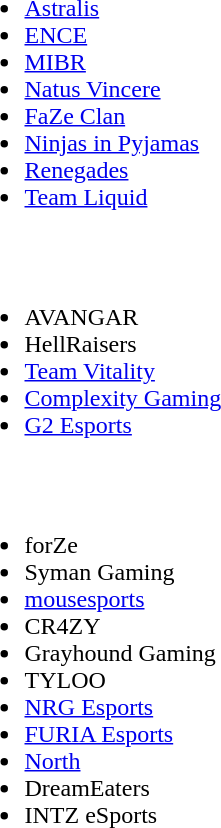<table cellspacing="10">
<tr>
<td><br><ul><li><a href='#'>Astralis</a></li><li><a href='#'>ENCE</a></li><li><a href='#'>MIBR</a></li><li><a href='#'>Natus Vincere</a></li><li><a href='#'>FaZe Clan</a></li><li><a href='#'>Ninjas in Pyjamas</a></li><li><a href='#'>Renegades</a></li><li><a href='#'>Team Liquid</a></li></ul></td>
</tr>
<tr>
<td><br><ul><li>AVANGAR</li><li>HellRaisers</li><li><a href='#'>Team Vitality</a></li><li><a href='#'>Complexity Gaming</a></li><li><a href='#'>G2 Esports</a></li></ul></td>
</tr>
<tr>
<td><br><ul><li>forZe </li><li>Syman Gaming </li><li><a href='#'>mousesports</a> </li><li>CR4ZY </li><li>Grayhound Gaming </li><li>TYLOO </li><li><a href='#'>NRG Esports</a> </li><li><a href='#'>FURIA Esports</a> </li><li><a href='#'>North</a> </li><li>DreamEaters </li><li>INTZ eSports </li></ul></td>
</tr>
<tr>
</tr>
</table>
